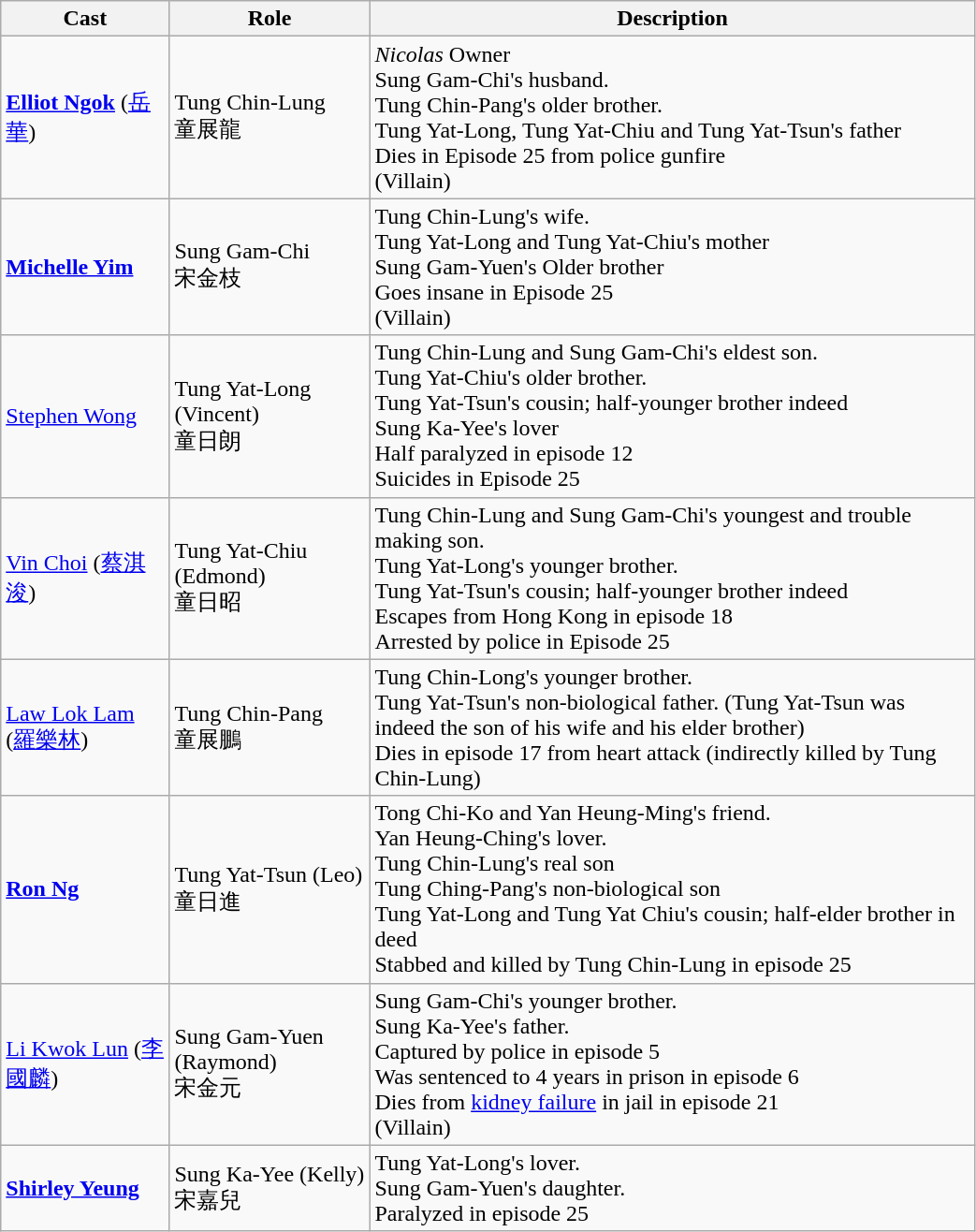<table class="wikitable" width="55%">
<tr>
<th>Cast</th>
<th>Role</th>
<th>Description</th>
</tr>
<tr>
<td><strong><a href='#'>Elliot Ngok</a></strong> (<a href='#'>岳華</a>)</td>
<td>Tung Chin-Lung <br> 童展龍</td>
<td><em>Nicolas</em> Owner <br> Sung Gam-Chi's husband. <br> Tung Chin-Pang's older brother. <br> Tung Yat-Long, Tung Yat-Chiu and Tung Yat-Tsun's father <br> Dies in Episode 25 from police gunfire <br> (Villain)</td>
</tr>
<tr>
<td><strong><a href='#'>Michelle Yim</a></strong></td>
<td>Sung Gam-Chi <br> 宋金枝</td>
<td>Tung Chin-Lung's wife. <br> Tung Yat-Long and Tung Yat-Chiu's mother <br> Sung Gam-Yuen's Older brother<br>Goes insane in Episode 25 <br> (Villain)</td>
</tr>
<tr>
<td><a href='#'>Stephen Wong</a></td>
<td>Tung Yat-Long (Vincent) <br> 童日朗</td>
<td>Tung Chin-Lung and Sung Gam-Chi's eldest son. <br> Tung Yat-Chiu's older brother. <br>Tung Yat-Tsun's cousin; half-younger brother indeed <br> Sung Ka-Yee's lover <br> Half paralyzed in episode 12  <br> Suicides in Episode 25</td>
</tr>
<tr>
<td><a href='#'>Vin Choi</a> (<a href='#'>蔡淇浚</a>)</td>
<td>Tung Yat-Chiu (Edmond) <br> 童日昭</td>
<td>Tung Chin-Lung and Sung Gam-Chi's youngest and trouble making son. <br> Tung Yat-Long's younger brother. <br>Tung Yat-Tsun's cousin; half-younger brother indeed<br> Escapes from Hong Kong in episode 18 <br> Arrested by police in Episode 25</td>
</tr>
<tr>
<td><a href='#'>Law Lok Lam</a> (<a href='#'>羅樂林</a>)</td>
<td>Tung Chin-Pang <br> 童展鵬</td>
<td>Tung Chin-Long's younger brother. <br> Tung Yat-Tsun's non-biological father. (Tung Yat-Tsun was indeed the son of his wife and his elder brother)  <br> Dies in episode 17 from heart attack (indirectly killed by Tung Chin-Lung)</td>
</tr>
<tr>
<td><strong><a href='#'>Ron Ng</a></strong></td>
<td>Tung Yat-Tsun (Leo) <br> 童日進</td>
<td>Tong Chi-Ko and Yan Heung-Ming's friend. <br> Yan Heung-Ching's lover. <br> Tung Chin-Lung's real son <br> Tung Ching-Pang's non-biological son <br> Tung Yat-Long and Tung Yat Chiu's cousin; half-elder brother in deed <br> Stabbed and killed by Tung Chin-Lung in episode 25</td>
</tr>
<tr>
<td><a href='#'>Li Kwok Lun</a> (<a href='#'>李國麟</a>)</td>
<td>Sung Gam-Yuen (Raymond) <br> 宋金元</td>
<td>Sung Gam-Chi's younger brother. <br> Sung Ka-Yee's father. <br>Captured by police in episode 5<br>Was sentenced to 4 years in prison in episode 6<br> Dies from <a href='#'>kidney failure</a> in jail in episode 21 <br> (Villain)</td>
</tr>
<tr>
<td><strong><a href='#'>Shirley Yeung</a></strong></td>
<td>Sung Ka-Yee (Kelly) <br> 宋嘉兒</td>
<td>Tung Yat-Long's lover. <br> Sung Gam-Yuen's daughter. <br> Paralyzed in episode 25</td>
</tr>
</table>
